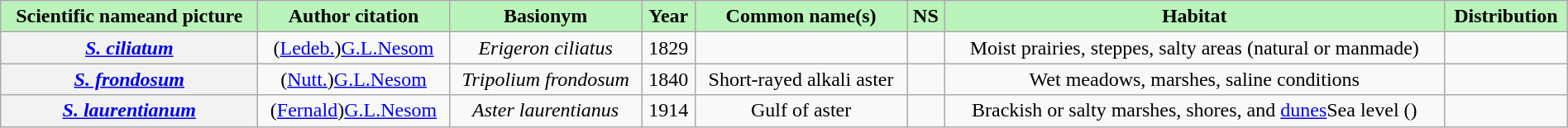<table class="wikitable sortable mw-collapsible" style="width:100%;text-align:center;">
<tr>
<th scope="col" style="background-color:#baf4ba;">Scientific nameand picture</th>
<th scope="col" style="background-color:#baf4ba;">Author citation</th>
<th scope="col" style="background-color:#baf4ba;">Basionym</th>
<th scope="col" style="background-color:#baf4ba;">Year</th>
<th scope="col" style="background-color:#baf4ba;">Common name(s)</th>
<th scope="col" style="background-color:#baf4ba;">NS</th>
<th scope="col" class="unsortable" style="background-color:#baf4ba;">Habitat</th>
<th scope="col" class="unsortable" style="background-color:#baf4ba;">Distribution</th>
</tr>
<tr>
<th scope="row"><em><a href='#'>S. ciliatum</a></em></th>
<td>(<a href='#'>Ledeb.</a>)<a href='#'>G.L.Nesom</a></td>
<td><em>Erigeron ciliatus</em></td>
<td>1829</td>
<td></td>
<td></td>
<td>Moist prairies, steppes, salty areas (natural or manmade)</td>
<td></td>
</tr>
<tr>
<th scope="row"><em><a href='#'>S. frondosum</a></em></th>
<td>(<a href='#'>Nutt.</a>)<a href='#'>G.L.Nesom</a></td>
<td><em>Tripolium frondosum</em></td>
<td>1840</td>
<td>Short-rayed alkali aster</td>
<td></td>
<td>Wet meadows, marshes, saline conditions</td>
<td></td>
</tr>
<tr>
<th scope="row"><em><a href='#'>S. laurentianum</a></em></th>
<td>(<a href='#'>Fernald</a>)<a href='#'>G.L.Nesom</a></td>
<td><em>Aster laurentianus</em></td>
<td>1914</td>
<td>Gulf of  aster</td>
<td></td>
<td>Brackish or salty marshes, shores, and <a href='#'>dunes</a>Sea level ()</td>
<td></td>
</tr>
</table>
